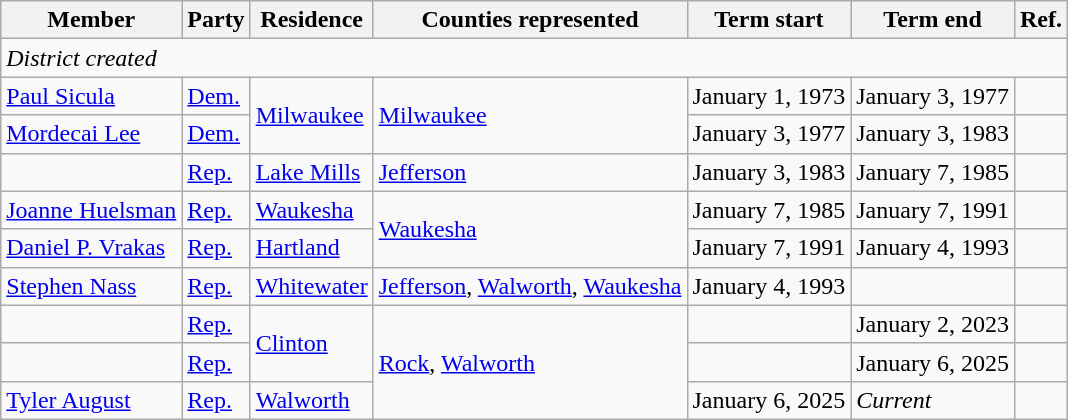<table class="wikitable">
<tr>
<th>Member</th>
<th>Party</th>
<th>Residence</th>
<th>Counties represented</th>
<th>Term start</th>
<th>Term end</th>
<th>Ref.</th>
</tr>
<tr>
<td colspan="7"><em>District created</em></td>
</tr>
<tr>
<td><a href='#'>Paul Sicula</a></td>
<td><a href='#'>Dem.</a></td>
<td rowspan="2"><a href='#'>Milwaukee</a></td>
<td rowspan="2"><a href='#'>Milwaukee</a></td>
<td>January 1, 1973</td>
<td>January 3, 1977</td>
<td></td>
</tr>
<tr>
<td><a href='#'>Mordecai Lee</a></td>
<td><a href='#'>Dem.</a></td>
<td>January 3, 1977</td>
<td>January 3, 1983</td>
<td></td>
</tr>
<tr>
<td></td>
<td><a href='#'>Rep.</a></td>
<td><a href='#'>Lake Mills</a></td>
<td><a href='#'>Jefferson</a></td>
<td>January 3, 1983</td>
<td>January 7, 1985</td>
<td></td>
</tr>
<tr>
<td><a href='#'>Joanne Huelsman</a></td>
<td><a href='#'>Rep.</a></td>
<td><a href='#'>Waukesha</a></td>
<td rowspan="2"><a href='#'>Waukesha</a></td>
<td>January 7, 1985</td>
<td>January 7, 1991</td>
<td></td>
</tr>
<tr>
<td><a href='#'>Daniel P. Vrakas</a></td>
<td><a href='#'>Rep.</a></td>
<td><a href='#'>Hartland</a></td>
<td>January 7, 1991</td>
<td>January 4, 1993</td>
<td></td>
</tr>
<tr>
<td><a href='#'>Stephen Nass</a></td>
<td><a href='#'>Rep.</a></td>
<td><a href='#'>Whitewater</a></td>
<td><a href='#'>Jefferson</a>, <a href='#'>Walworth</a>, <a href='#'>Waukesha</a></td>
<td>January 4, 1993</td>
<td></td>
<td></td>
</tr>
<tr>
<td></td>
<td><a href='#'>Rep.</a></td>
<td rowspan="2"><a href='#'>Clinton</a></td>
<td rowspan="3"><a href='#'>Rock</a>, <a href='#'>Walworth</a></td>
<td></td>
<td>January 2, 2023</td>
<td></td>
</tr>
<tr>
<td></td>
<td><a href='#'>Rep.</a></td>
<td></td>
<td>January 6, 2025</td>
<td></td>
</tr>
<tr>
<td><a href='#'>Tyler August</a></td>
<td><a href='#'>Rep.</a></td>
<td><a href='#'>Walworth</a></td>
<td>January 6, 2025</td>
<td><em>Current</em></td>
<td></td>
</tr>
</table>
